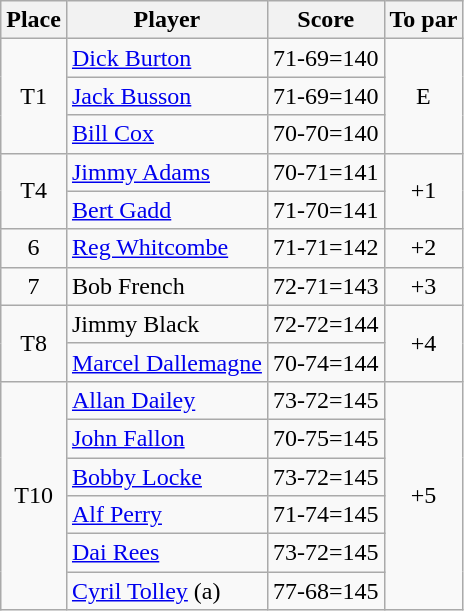<table class=wikitable>
<tr>
<th>Place</th>
<th>Player</th>
<th>Score</th>
<th>To par</th>
</tr>
<tr>
<td rowspan=3 align=center>T1</td>
<td> <a href='#'>Dick Burton</a></td>
<td>71-69=140</td>
<td rowspan=3 align=center>E</td>
</tr>
<tr>
<td> <a href='#'>Jack Busson</a></td>
<td>71-69=140</td>
</tr>
<tr>
<td> <a href='#'>Bill Cox</a></td>
<td>70-70=140</td>
</tr>
<tr>
<td rowspan=2 align=center>T4</td>
<td> <a href='#'>Jimmy Adams</a></td>
<td>70-71=141</td>
<td rowspan=2 align=center>+1</td>
</tr>
<tr>
<td> <a href='#'>Bert Gadd</a></td>
<td>71-70=141</td>
</tr>
<tr>
<td align=center>6</td>
<td> <a href='#'>Reg Whitcombe</a></td>
<td>71-71=142</td>
<td align=center>+2</td>
</tr>
<tr>
<td align=center>7</td>
<td> Bob French</td>
<td>72-71=143</td>
<td align=center>+3</td>
</tr>
<tr>
<td rowspan=2 align=center>T8</td>
<td> Jimmy Black</td>
<td>72-72=144</td>
<td rowspan=2 align=center>+4</td>
</tr>
<tr>
<td> <a href='#'>Marcel Dallemagne</a></td>
<td>70-74=144</td>
</tr>
<tr>
<td rowspan=6 align=center>T10</td>
<td> <a href='#'>Allan Dailey</a></td>
<td>73-72=145</td>
<td rowspan=6 align=center>+5</td>
</tr>
<tr>
<td> <a href='#'>John Fallon</a></td>
<td>70-75=145</td>
</tr>
<tr>
<td> <a href='#'>Bobby Locke</a></td>
<td>73-72=145</td>
</tr>
<tr>
<td> <a href='#'>Alf Perry</a></td>
<td>71-74=145</td>
</tr>
<tr>
<td> <a href='#'>Dai Rees</a></td>
<td>73-72=145</td>
</tr>
<tr>
<td> <a href='#'>Cyril Tolley</a> (a)</td>
<td>77-68=145</td>
</tr>
</table>
